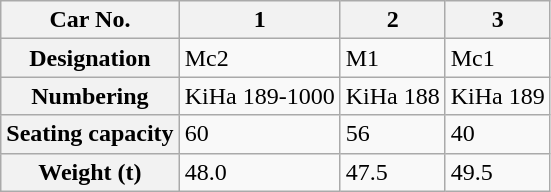<table class="wikitable">
<tr>
<th>Car No.</th>
<th>1</th>
<th>2</th>
<th>3</th>
</tr>
<tr>
<th>Designation</th>
<td>Mc2</td>
<td>M1</td>
<td>Mc1</td>
</tr>
<tr>
<th>Numbering</th>
<td>KiHa 189-1000</td>
<td>KiHa 188</td>
<td>KiHa 189</td>
</tr>
<tr>
<th>Seating capacity</th>
<td>60</td>
<td>56</td>
<td>40</td>
</tr>
<tr>
<th>Weight (t)</th>
<td>48.0</td>
<td>47.5</td>
<td>49.5</td>
</tr>
</table>
